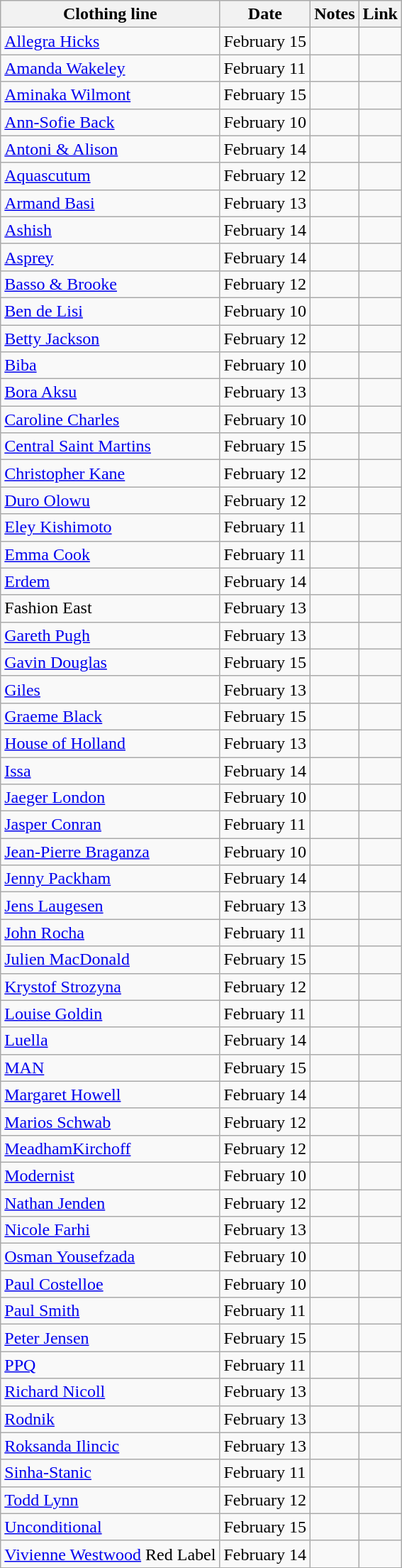<table class="wikitable sortable">
<tr>
<th>Clothing line</th>
<th>Date</th>
<th>Notes</th>
<th>Link</th>
</tr>
<tr>
<td><a href='#'>Allegra Hicks</a></td>
<td>February 15</td>
<td></td>
<td></td>
</tr>
<tr>
<td><a href='#'>Amanda Wakeley</a></td>
<td>February 11</td>
<td></td>
<td></td>
</tr>
<tr>
<td><a href='#'>Aminaka Wilmont</a></td>
<td>February 15</td>
<td></td>
<td></td>
</tr>
<tr>
<td><a href='#'>Ann-Sofie Back</a></td>
<td>February 10</td>
<td></td>
<td></td>
</tr>
<tr>
<td><a href='#'>Antoni & Alison</a></td>
<td>February 14</td>
<td></td>
<td></td>
</tr>
<tr>
<td><a href='#'>Aquascutum</a></td>
<td>February 12</td>
<td></td>
<td></td>
</tr>
<tr>
<td><a href='#'>Armand Basi</a></td>
<td>February 13</td>
<td></td>
<td></td>
</tr>
<tr>
<td><a href='#'>Ashish</a></td>
<td>February 14</td>
<td></td>
<td></td>
</tr>
<tr>
<td><a href='#'>Asprey</a></td>
<td>February 14</td>
<td></td>
<td></td>
</tr>
<tr>
<td><a href='#'>Basso & Brooke</a></td>
<td>February 12</td>
<td></td>
<td></td>
</tr>
<tr>
<td><a href='#'>Ben de Lisi</a></td>
<td>February 10</td>
<td></td>
<td></td>
</tr>
<tr>
<td><a href='#'>Betty Jackson</a></td>
<td>February 12</td>
<td></td>
<td></td>
</tr>
<tr>
<td><a href='#'>Biba</a></td>
<td>February 10</td>
<td></td>
<td></td>
</tr>
<tr>
<td><a href='#'>Bora Aksu</a></td>
<td>February 13</td>
<td></td>
<td></td>
</tr>
<tr>
<td><a href='#'>Caroline Charles</a></td>
<td>February 10</td>
<td></td>
<td></td>
</tr>
<tr>
<td><a href='#'>Central Saint Martins</a></td>
<td>February 15</td>
<td></td>
<td></td>
</tr>
<tr>
<td><a href='#'>Christopher Kane</a></td>
<td>February 12</td>
<td></td>
<td></td>
</tr>
<tr>
<td><a href='#'>Duro Olowu</a></td>
<td>February 12</td>
<td></td>
<td></td>
</tr>
<tr>
<td><a href='#'>Eley Kishimoto</a></td>
<td>February 11</td>
<td></td>
<td></td>
</tr>
<tr>
<td><a href='#'>Emma Cook</a></td>
<td>February 11</td>
<td></td>
<td></td>
</tr>
<tr>
<td><a href='#'>Erdem</a></td>
<td>February 14</td>
<td></td>
<td></td>
</tr>
<tr>
<td>Fashion East</td>
<td>February 13</td>
<td></td>
<td></td>
</tr>
<tr>
<td><a href='#'>Gareth Pugh</a></td>
<td>February 13</td>
<td></td>
<td></td>
</tr>
<tr>
<td><a href='#'>Gavin Douglas</a></td>
<td>February 15</td>
<td></td>
<td></td>
</tr>
<tr>
<td><a href='#'>Giles</a></td>
<td>February 13</td>
<td></td>
<td></td>
</tr>
<tr>
<td><a href='#'>Graeme Black</a></td>
<td>February 15</td>
<td></td>
<td></td>
</tr>
<tr>
<td><a href='#'>House of Holland</a></td>
<td>February 13</td>
<td></td>
<td></td>
</tr>
<tr>
<td><a href='#'>Issa</a></td>
<td>February 14</td>
<td></td>
<td></td>
</tr>
<tr>
<td><a href='#'>Jaeger London</a></td>
<td>February 10</td>
<td></td>
<td></td>
</tr>
<tr>
<td><a href='#'>Jasper Conran</a></td>
<td>February 11</td>
<td></td>
<td></td>
</tr>
<tr>
<td><a href='#'>Jean-Pierre Braganza</a></td>
<td>February 10</td>
<td></td>
<td></td>
</tr>
<tr>
<td><a href='#'>Jenny Packham</a></td>
<td>February 14</td>
<td></td>
<td></td>
</tr>
<tr>
<td><a href='#'>Jens Laugesen</a></td>
<td>February 13</td>
<td></td>
<td></td>
</tr>
<tr>
<td><a href='#'>John Rocha</a></td>
<td>February 11</td>
<td></td>
<td></td>
</tr>
<tr>
<td><a href='#'>Julien MacDonald</a></td>
<td>February 15</td>
<td></td>
<td></td>
</tr>
<tr>
<td><a href='#'>Krystof Strozyna</a></td>
<td>February 12</td>
<td></td>
<td></td>
</tr>
<tr>
<td><a href='#'>Louise Goldin</a></td>
<td>February 11</td>
<td></td>
<td></td>
</tr>
<tr>
<td><a href='#'>Luella</a></td>
<td>February 14</td>
<td></td>
<td></td>
</tr>
<tr>
<td><a href='#'>MAN</a></td>
<td>February 15</td>
<td></td>
<td></td>
</tr>
<tr>
<td><a href='#'>Margaret Howell</a></td>
<td>February 14</td>
<td></td>
<td></td>
</tr>
<tr>
<td><a href='#'>Marios Schwab</a></td>
<td>February 12</td>
<td></td>
<td></td>
</tr>
<tr>
<td><a href='#'>MeadhamKirchoff</a></td>
<td>February 12</td>
<td></td>
<td></td>
</tr>
<tr>
<td><a href='#'>Modernist</a></td>
<td>February 10</td>
<td></td>
<td></td>
</tr>
<tr>
<td><a href='#'>Nathan Jenden</a></td>
<td>February 12</td>
<td></td>
<td></td>
</tr>
<tr>
<td><a href='#'>Nicole Farhi</a></td>
<td>February 13</td>
<td></td>
<td></td>
</tr>
<tr>
<td><a href='#'>Osman Yousefzada</a></td>
<td>February 10</td>
<td></td>
<td></td>
</tr>
<tr>
<td><a href='#'>Paul Costelloe</a></td>
<td>February 10</td>
<td></td>
<td></td>
</tr>
<tr>
<td><a href='#'>Paul Smith</a></td>
<td>February 11</td>
<td></td>
<td></td>
</tr>
<tr>
<td><a href='#'>Peter Jensen</a></td>
<td>February 15</td>
<td></td>
<td></td>
</tr>
<tr>
<td><a href='#'>PPQ</a></td>
<td>February 11</td>
<td></td>
<td></td>
</tr>
<tr>
<td><a href='#'>Richard Nicoll</a></td>
<td>February 13</td>
<td></td>
<td></td>
</tr>
<tr>
<td><a href='#'>Rodnik</a></td>
<td>February 13</td>
<td></td>
<td></td>
</tr>
<tr>
<td><a href='#'>Roksanda Ilincic</a></td>
<td>February 13</td>
<td></td>
<td></td>
</tr>
<tr>
<td><a href='#'>Sinha-Stanic</a></td>
<td>February 11</td>
<td></td>
<td></td>
</tr>
<tr>
<td><a href='#'>Todd Lynn</a></td>
<td>February 12</td>
<td></td>
<td></td>
</tr>
<tr>
<td><a href='#'>Unconditional</a></td>
<td>February 15</td>
<td></td>
<td></td>
</tr>
<tr>
<td><a href='#'>Vivienne Westwood</a> Red Label</td>
<td>February 14</td>
<td></td>
<td></td>
</tr>
</table>
